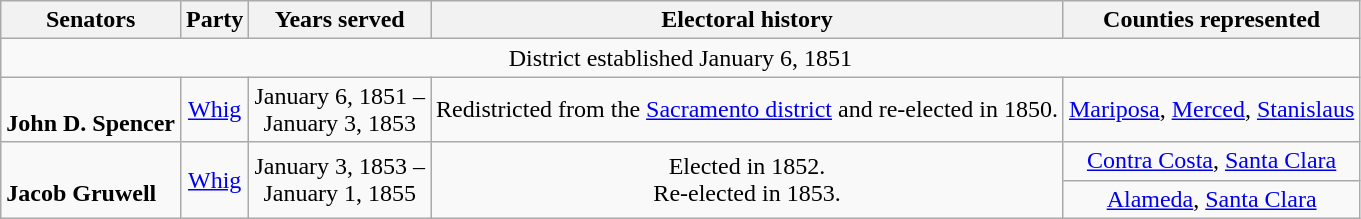<table class=wikitable style="text-align:center">
<tr>
<th>Senators</th>
<th>Party</th>
<th>Years served</th>
<th>Electoral history</th>
<th>Counties represented</th>
</tr>
<tr>
<td colspan=5>District established January 6, 1851</td>
</tr>
<tr>
<td align=left><br><strong>John D. Spencer</strong><br></td>
<td><a href='#'>Whig</a></td>
<td>January 6, 1851 – <br> January 3, 1853</td>
<td>Redistricted from the <a href='#'>Sacramento district</a> and re-elected in 1850. <br>  </td>
<td><a href='#'>Mariposa</a>, <a href='#'>Merced</a>, <a href='#'>Stanislaus</a></td>
</tr>
<tr>
<td rowspan=2 align=left><br><strong>Jacob Gruwell</strong><br></td>
<td rowspan=2 ><a href='#'>Whig</a></td>
<td rowspan=2>January 3, 1853 – <br> January 1, 1855</td>
<td rowspan=2>Elected in 1852. <br> Re-elected in 1853. <br> </td>
<td><a href='#'>Contra Costa</a>, <a href='#'>Santa Clara</a></td>
</tr>
<tr>
<td><a href='#'>Alameda</a>, <a href='#'>Santa Clara</a></td>
</tr>
</table>
